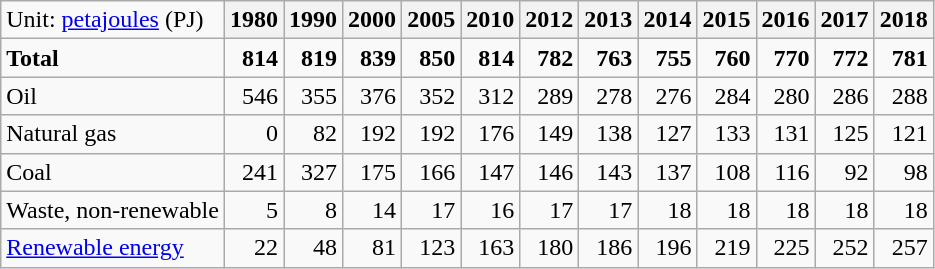<table class="wikitable">
<tr>
<td>Unit: <a href='#'>petajoules</a> (PJ)</td>
<th><strong>1980</strong></th>
<th><strong>1990</strong></th>
<th><strong>2000</strong></th>
<th><strong>2005</strong></th>
<th><strong>2010</strong></th>
<th><strong>2012</strong></th>
<th><strong>2013</strong></th>
<th><strong>2014</strong></th>
<th><strong>2015</strong></th>
<th><strong>2016</strong></th>
<th><strong>2017</strong></th>
<th><strong>2018</strong></th>
</tr>
<tr>
<td><strong>Total</strong></td>
<td align="right"><strong>814</strong></td>
<td align="right"><strong>819</strong></td>
<td align="right"><strong>839</strong></td>
<td align="right"><strong>850</strong></td>
<td align="right"><strong>814</strong></td>
<td align="right"><strong>782</strong></td>
<td align="right"><strong>763</strong></td>
<td align="right"><strong>755</strong></td>
<td align="right"><strong>760</strong></td>
<td align="right"><strong>770</strong></td>
<td align="right"><strong>772</strong></td>
<td align="right"><strong>781</strong></td>
</tr>
<tr>
<td>Oil</td>
<td align="right">546</td>
<td align="right">355</td>
<td align="right">376</td>
<td align="right">352</td>
<td align="right">312</td>
<td align="right">289</td>
<td align="right">278</td>
<td align="right">276</td>
<td align="right">284</td>
<td align="right">280</td>
<td align="right">286</td>
<td align="right">288</td>
</tr>
<tr>
<td>Natural gas</td>
<td align="right">0</td>
<td align="right">82</td>
<td align="right">192</td>
<td align="right">192</td>
<td align="right">176</td>
<td align="right">149</td>
<td align="right">138</td>
<td align="right">127</td>
<td align="right">133</td>
<td align="right">131</td>
<td align="right">125</td>
<td align="right">121</td>
</tr>
<tr>
<td>Coal</td>
<td align="right">241</td>
<td align="right">327</td>
<td align="right">175</td>
<td align="right">166</td>
<td align="right">147</td>
<td align="right">146</td>
<td align="right">143</td>
<td align="right">137</td>
<td align="right">108</td>
<td align="right">116</td>
<td align="right">92</td>
<td align="right">98</td>
</tr>
<tr>
<td>Waste, non-renewable</td>
<td align="right">5</td>
<td align="right">8</td>
<td align="right">14</td>
<td align="right">17</td>
<td align="right">16</td>
<td align="right">17</td>
<td align="right">17</td>
<td align="right">18</td>
<td align="right">18</td>
<td align="right">18</td>
<td align="right">18</td>
<td align="right">18</td>
</tr>
<tr>
<td><a href='#'>Renewable energy</a></td>
<td align="right">22</td>
<td align="right">48</td>
<td align="right">81</td>
<td align="right">123</td>
<td align="right">163</td>
<td align="right">180</td>
<td align="right">186</td>
<td align="right">196</td>
<td align="right">219</td>
<td align="right">225</td>
<td align="right">252</td>
<td align="right">257</td>
</tr>
</table>
